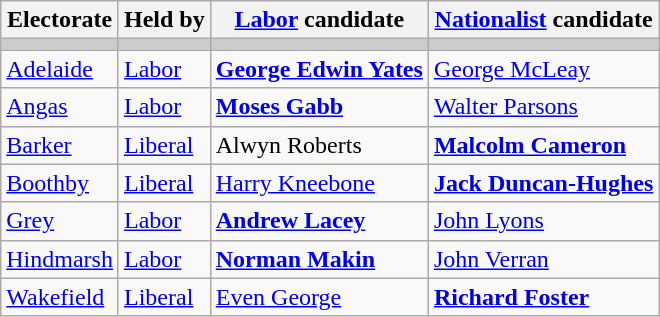<table class="wikitable">
<tr>
<th>Electorate</th>
<th>Held by</th>
<th><a href='#'>Labor</a> candidate</th>
<th><a href='#'>Nationalist</a> candidate</th>
</tr>
<tr bgcolor="#cccccc">
<td></td>
<td></td>
<td></td>
<td></td>
</tr>
<tr>
<td><a href='#'>Adelaide</a></td>
<td><a href='#'>Labor</a></td>
<td><strong><a href='#'>George Edwin Yates</a></strong></td>
<td><a href='#'>George McLeay</a></td>
</tr>
<tr>
<td><a href='#'>Angas</a></td>
<td><a href='#'>Labor</a></td>
<td><strong><a href='#'>Moses Gabb</a></strong></td>
<td><a href='#'>Walter Parsons</a></td>
</tr>
<tr>
<td><a href='#'>Barker</a></td>
<td><a href='#'>Liberal</a></td>
<td>Alwyn Roberts</td>
<td><strong><a href='#'>Malcolm Cameron</a></strong></td>
</tr>
<tr>
<td><a href='#'>Boothby</a></td>
<td><a href='#'>Liberal</a></td>
<td><a href='#'>Harry Kneebone</a></td>
<td><strong><a href='#'>Jack Duncan-Hughes</a></strong></td>
</tr>
<tr>
<td><a href='#'>Grey</a></td>
<td><a href='#'>Labor</a></td>
<td><strong><a href='#'>Andrew Lacey</a></strong></td>
<td><a href='#'>John Lyons</a></td>
</tr>
<tr>
<td><a href='#'>Hindmarsh</a></td>
<td><a href='#'>Labor</a></td>
<td><strong><a href='#'>Norman Makin</a></strong></td>
<td><a href='#'>John Verran</a></td>
</tr>
<tr>
<td><a href='#'>Wakefield</a></td>
<td><a href='#'>Liberal</a></td>
<td><a href='#'>Even George</a></td>
<td><strong><a href='#'>Richard Foster</a></strong></td>
</tr>
</table>
